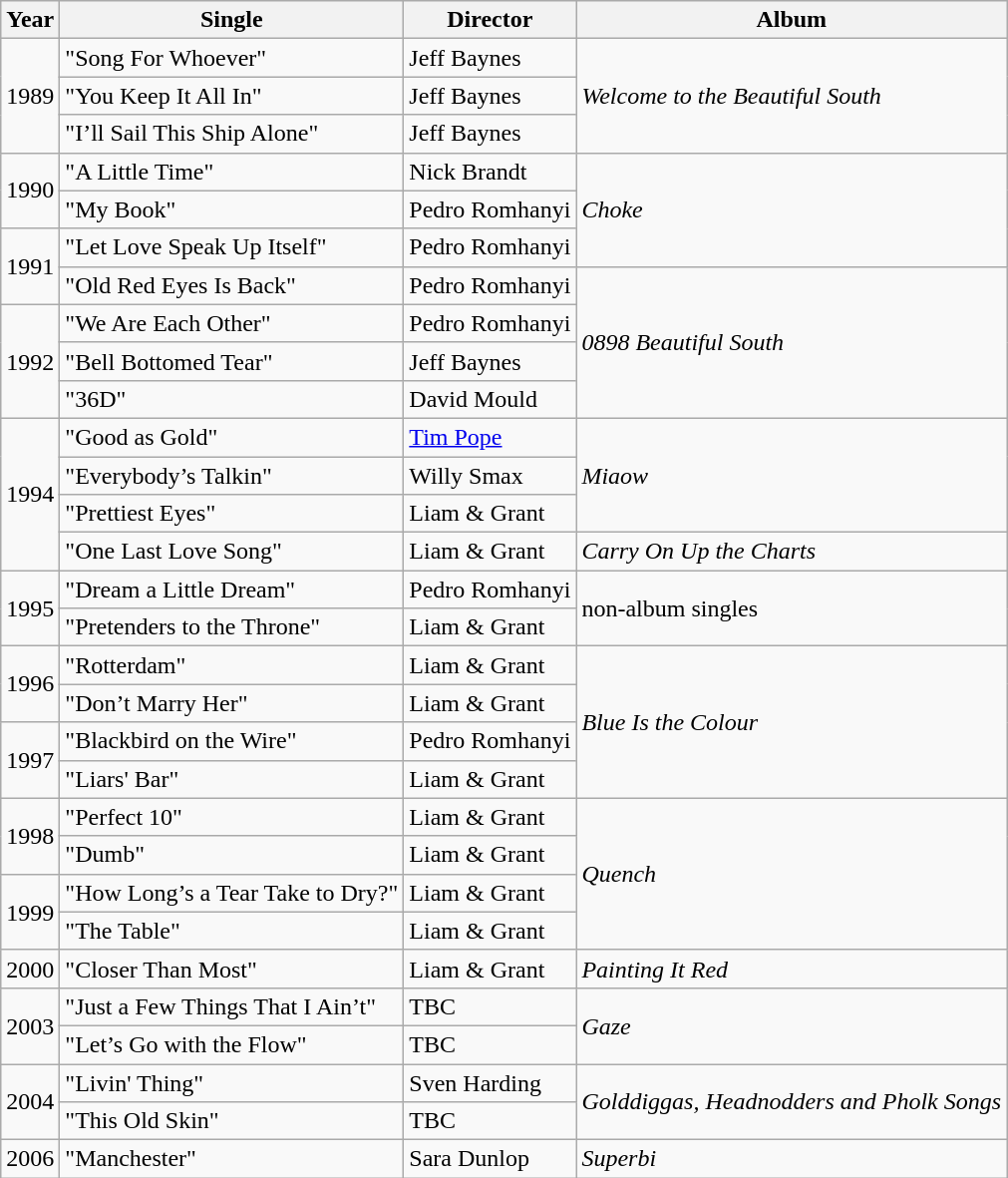<table class="wikitable">
<tr>
<th>Year</th>
<th>Single</th>
<th>Director</th>
<th>Album</th>
</tr>
<tr>
<td rowspan="3">1989</td>
<td>"Song For Whoever"</td>
<td>Jeff Baynes</td>
<td rowspan="3"><em>Welcome to the Beautiful South</em></td>
</tr>
<tr>
<td>"You Keep It All In"</td>
<td>Jeff Baynes</td>
</tr>
<tr>
<td>"I’ll Sail This Ship Alone"</td>
<td>Jeff Baynes</td>
</tr>
<tr>
<td rowspan="2">1990</td>
<td>"A Little Time"</td>
<td>Nick Brandt</td>
<td rowspan="3"><em>Choke</em></td>
</tr>
<tr>
<td>"My Book"</td>
<td>Pedro Romhanyi</td>
</tr>
<tr>
<td rowspan="2">1991</td>
<td>"Let Love Speak Up Itself"</td>
<td>Pedro Romhanyi</td>
</tr>
<tr>
<td>"Old Red Eyes Is Back"</td>
<td>Pedro Romhanyi</td>
<td rowspan="4"><em>0898 Beautiful South</em></td>
</tr>
<tr>
<td rowspan="3">1992</td>
<td>"We Are Each Other"</td>
<td>Pedro Romhanyi</td>
</tr>
<tr>
<td>"Bell Bottomed Tear"</td>
<td>Jeff Baynes</td>
</tr>
<tr>
<td>"36D"</td>
<td>David Mould</td>
</tr>
<tr>
<td rowspan="4">1994</td>
<td>"Good as Gold"</td>
<td><a href='#'>Tim Pope</a></td>
<td rowspan="3"><em>Miaow</em></td>
</tr>
<tr>
<td>"Everybody’s Talkin"</td>
<td>Willy Smax</td>
</tr>
<tr>
<td>"Prettiest Eyes"</td>
<td>Liam & Grant</td>
</tr>
<tr>
<td>"One Last Love Song"</td>
<td>Liam & Grant</td>
<td><em>Carry On Up the Charts</em></td>
</tr>
<tr>
<td rowspan="2">1995</td>
<td>"Dream a Little Dream"</td>
<td>Pedro Romhanyi</td>
<td rowspan="2">non-album singles</td>
</tr>
<tr>
<td>"Pretenders to the Throne"</td>
<td>Liam & Grant</td>
</tr>
<tr>
<td rowspan="2">1996</td>
<td>"Rotterdam"</td>
<td>Liam & Grant</td>
<td rowspan="4"><em>Blue Is the Colour</em></td>
</tr>
<tr>
<td>"Don’t Marry Her"</td>
<td>Liam & Grant</td>
</tr>
<tr>
<td rowspan="2">1997</td>
<td>"Blackbird on the Wire"</td>
<td>Pedro Romhanyi</td>
</tr>
<tr>
<td>"Liars' Bar"</td>
<td>Liam & Grant</td>
</tr>
<tr>
<td rowspan="2">1998</td>
<td>"Perfect 10"</td>
<td>Liam & Grant</td>
<td rowspan="4"><em>Quench</em></td>
</tr>
<tr>
<td>"Dumb"</td>
<td>Liam & Grant</td>
</tr>
<tr>
<td rowspan="2">1999</td>
<td>"How Long’s a Tear Take to Dry?"</td>
<td>Liam & Grant</td>
</tr>
<tr>
<td>"The Table"</td>
<td>Liam & Grant</td>
</tr>
<tr>
<td>2000</td>
<td>"Closer Than Most"</td>
<td>Liam & Grant</td>
<td><em>Painting It Red</em></td>
</tr>
<tr>
<td rowspan="2">2003</td>
<td>"Just a Few Things That I Ain’t"</td>
<td>TBC</td>
<td rowspan="2"><em>Gaze</em></td>
</tr>
<tr>
<td>"Let’s Go with the Flow"</td>
<td>TBC</td>
</tr>
<tr>
<td rowspan="2">2004</td>
<td>"Livin' Thing"</td>
<td>Sven Harding</td>
<td rowspan="2"><em>Golddiggas, Headnodders and Pholk Songs</em></td>
</tr>
<tr>
<td>"This Old Skin"</td>
<td>TBC</td>
</tr>
<tr>
<td>2006</td>
<td>"Manchester"</td>
<td>Sara Dunlop</td>
<td><em>Superbi</em></td>
</tr>
</table>
